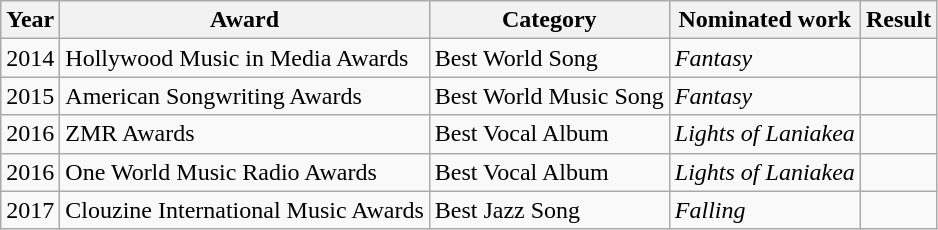<table class="wikitable sortable">
<tr>
<th>Year</th>
<th>Award</th>
<th>Category</th>
<th>Nominated work</th>
<th>Result</th>
</tr>
<tr>
<td>2014</td>
<td>Hollywood Music in Media Awards</td>
<td>Best World Song</td>
<td><em>Fantasy</em></td>
<td></td>
</tr>
<tr>
<td>2015</td>
<td>American Songwriting Awards</td>
<td American Songwriting Award for Best World Music Song>Best World Music Song</td>
<td><em>Fantasy</em></td>
<td></td>
</tr>
<tr>
<td>2016</td>
<td>ZMR Awards</td>
<td Zone Music Reporter Award for Best Vocal Album>Best Vocal Album</td>
<td><em>Lights of Laniakea</em></td>
<td></td>
</tr>
<tr>
<td>2016</td>
<td>One World Music Radio Awards</td>
<td One World Music Radio Award for Best Vocal Album>Best Vocal Album</td>
<td><em>Lights of Laniakea</em></td>
<td></td>
</tr>
<tr>
<td>2017</td>
<td>Clouzine International Music Awards</td>
<td Clouzine International Music Award for Best Jazz Song>Best Jazz Song</td>
<td><em>Falling</em></td>
<td></td>
</tr>
</table>
